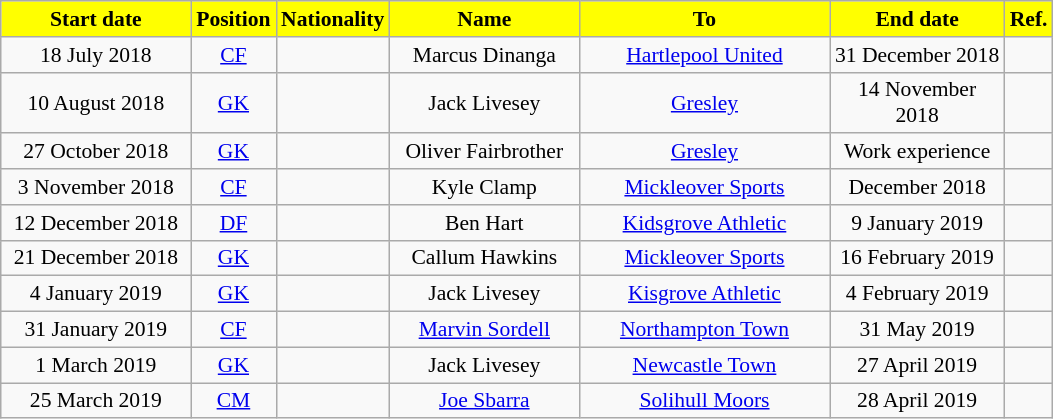<table class="wikitable"  style="text-align:center; font-size:90%; ">
<tr>
<th style="background:#FFFF00; color:#000000; width:120px;">Start date</th>
<th style="background:#FFFF00; color:#000000; width:50px;">Position</th>
<th style="background:#FFFF00; color:#000000; width:50px;">Nationality</th>
<th style="background:#FFFF00; color:#000000; width:120px;">Name</th>
<th style="background:#FFFF00; color:#000000; width:160px;">To</th>
<th style="background:#FFFF00; color:#000000; width:110px;">End date</th>
<th style="background:#FFFF00; color:#000000; width:25px;">Ref.</th>
</tr>
<tr>
<td>18 July 2018</td>
<td><a href='#'>CF</a></td>
<td></td>
<td>Marcus Dinanga</td>
<td><a href='#'>Hartlepool United</a></td>
<td>31 December 2018</td>
<td></td>
</tr>
<tr>
<td>10 August 2018</td>
<td><a href='#'>GK</a></td>
<td></td>
<td>Jack Livesey</td>
<td><a href='#'>Gresley</a></td>
<td>14 November 2018</td>
<td></td>
</tr>
<tr>
<td>27 October 2018</td>
<td><a href='#'>GK</a></td>
<td></td>
<td>Oliver Fairbrother</td>
<td><a href='#'>Gresley</a></td>
<td>Work experience</td>
<td></td>
</tr>
<tr>
<td>3 November 2018</td>
<td><a href='#'>CF</a></td>
<td></td>
<td>Kyle Clamp</td>
<td><a href='#'>Mickleover Sports</a></td>
<td>December 2018</td>
<td></td>
</tr>
<tr>
<td>12 December 2018</td>
<td><a href='#'>DF</a></td>
<td></td>
<td>Ben Hart</td>
<td><a href='#'>Kidsgrove Athletic</a></td>
<td>9 January 2019</td>
<td></td>
</tr>
<tr>
<td>21 December 2018</td>
<td><a href='#'>GK</a></td>
<td></td>
<td>Callum Hawkins</td>
<td><a href='#'>Mickleover Sports</a></td>
<td>16 February 2019</td>
<td></td>
</tr>
<tr>
<td>4 January 2019</td>
<td><a href='#'>GK</a></td>
<td></td>
<td>Jack Livesey</td>
<td><a href='#'>Kisgrove Athletic</a></td>
<td>4 February 2019</td>
<td></td>
</tr>
<tr>
<td>31 January 2019</td>
<td><a href='#'>CF</a></td>
<td></td>
<td><a href='#'>Marvin Sordell</a></td>
<td><a href='#'>Northampton Town</a></td>
<td>31 May 2019</td>
<td></td>
</tr>
<tr>
<td>1 March 2019</td>
<td><a href='#'>GK</a></td>
<td></td>
<td>Jack Livesey</td>
<td><a href='#'>Newcastle Town</a></td>
<td>27 April 2019</td>
<td></td>
</tr>
<tr>
<td>25 March 2019</td>
<td><a href='#'>CM</a></td>
<td></td>
<td><a href='#'>Joe Sbarra</a></td>
<td><a href='#'>Solihull Moors</a></td>
<td>28 April 2019</td>
<td></td>
</tr>
</table>
